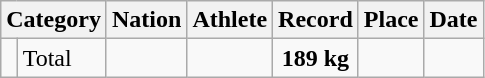<table class="wikitable" style="text-align:center;">
<tr>
<th colspan="2">Category</th>
<th>Nation</th>
<th>Athlete</th>
<th>Record</th>
<th>Place</th>
<th>Date</th>
</tr>
<tr>
<td rowspan="3"><strong></strong></td>
<td align="left">Total</td>
<td align="left"></td>
<td align="left"></td>
<td><strong>189 kg</strong></td>
<td align="left"></td>
<td align="left"></td>
</tr>
</table>
